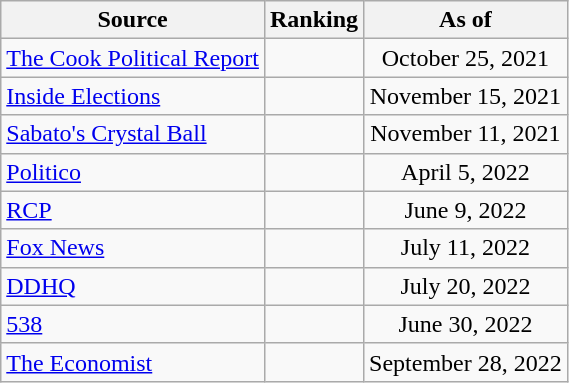<table class="wikitable" style="text-align:center">
<tr>
<th>Source</th>
<th>Ranking</th>
<th>As of</th>
</tr>
<tr>
<td align=left><a href='#'>The Cook Political Report</a></td>
<td></td>
<td>October 25, 2021</td>
</tr>
<tr>
<td align=left><a href='#'>Inside Elections</a></td>
<td></td>
<td>November 15, 2021</td>
</tr>
<tr>
<td align=left><a href='#'>Sabato's Crystal Ball</a></td>
<td></td>
<td>November 11, 2021</td>
</tr>
<tr>
<td align="left"><a href='#'>Politico</a></td>
<td></td>
<td>April 5, 2022</td>
</tr>
<tr>
<td align="left"><a href='#'>RCP</a></td>
<td></td>
<td>June 9, 2022</td>
</tr>
<tr>
<td align=left><a href='#'>Fox News</a></td>
<td></td>
<td>July 11, 2022</td>
</tr>
<tr>
<td align="left"><a href='#'>DDHQ</a></td>
<td></td>
<td>July 20, 2022</td>
</tr>
<tr>
<td align="left"><a href='#'>538</a></td>
<td></td>
<td>June 30, 2022</td>
</tr>
<tr>
<td align="left"><a href='#'>The Economist</a></td>
<td></td>
<td>September 28, 2022</td>
</tr>
</table>
